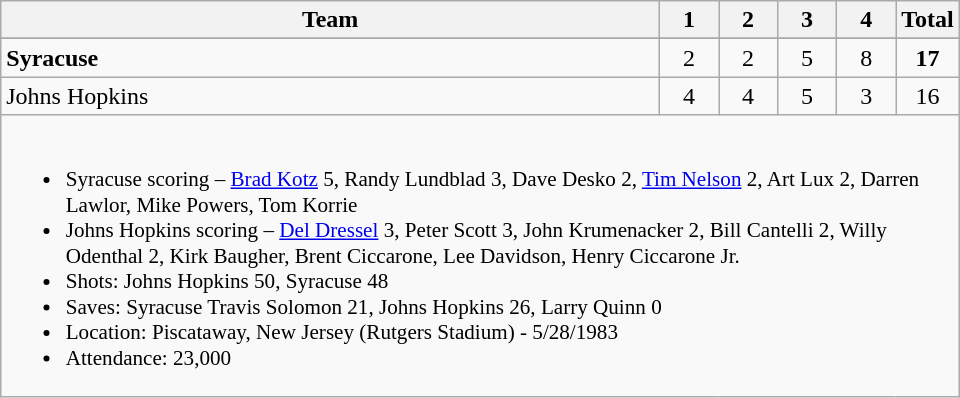<table class="wikitable" style="text-align:center; max-width:40em">
<tr>
<th>Team</th>
<th style="width:2em">1</th>
<th style="width:2em">2</th>
<th style="width:2em">3</th>
<th style="width:2em">4</th>
<th style="width:2em">Total</th>
</tr>
<tr>
</tr>
<tr>
<td style="text-align:left"><strong>Syracuse</strong></td>
<td>2</td>
<td>2</td>
<td>5</td>
<td>8</td>
<td><strong>17</strong></td>
</tr>
<tr>
<td style="text-align:left">Johns Hopkins</td>
<td>4</td>
<td>4</td>
<td>5</td>
<td>3</td>
<td>16</td>
</tr>
<tr>
<td colspan=6 style="text-align:left; font-size:88%;"><br><ul><li>Syracuse scoring – <a href='#'>Brad Kotz</a> 5, Randy Lundblad 3, Dave Desko 2, <a href='#'>Tim Nelson</a> 2, Art Lux 2, Darren Lawlor, Mike Powers, Tom Korrie</li><li>Johns Hopkins scoring – <a href='#'>Del Dressel</a> 3, Peter Scott 3, John Krumenacker 2, Bill Cantelli 2, Willy Odenthal 2, Kirk Baugher, Brent Ciccarone, Lee Davidson, Henry Ciccarone Jr.</li><li>Shots: Johns Hopkins 50, Syracuse 48</li><li>Saves: Syracuse Travis Solomon 21, Johns Hopkins  26, Larry Quinn 0</li><li>Location: Piscataway, New Jersey (Rutgers Stadium) - 5/28/1983</li><li>Attendance: 23,000</li></ul></td>
</tr>
</table>
